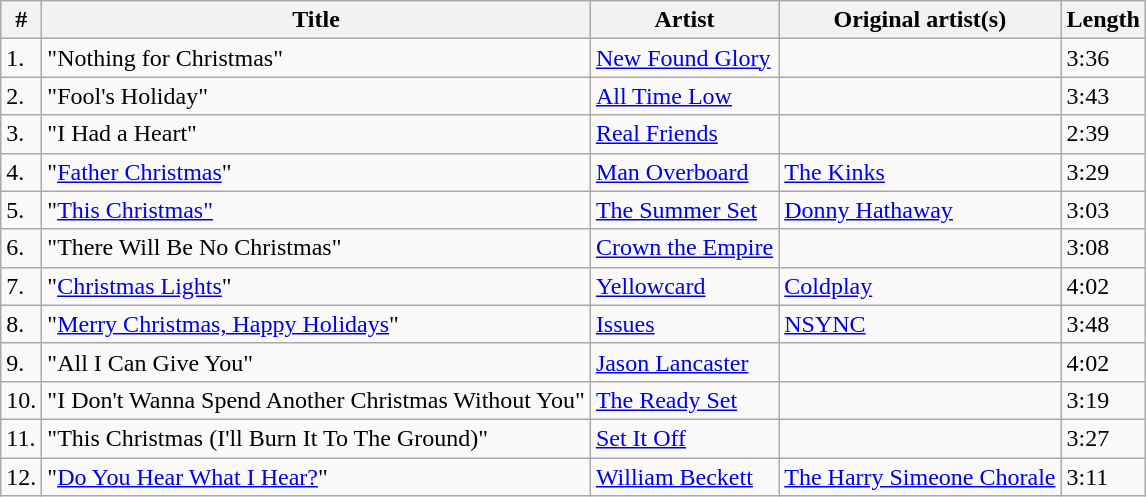<table class="wikitable" border="1">
<tr>
<th>#</th>
<th>Title</th>
<th>Artist</th>
<th>Original artist(s)</th>
<th>Length</th>
</tr>
<tr>
<td>1.</td>
<td>"Nothing for Christmas"</td>
<td><a href='#'>New Found Glory</a></td>
<td></td>
<td>3:36</td>
</tr>
<tr>
<td>2.</td>
<td>"Fool's Holiday"</td>
<td><a href='#'>All Time Low</a></td>
<td></td>
<td>3:43</td>
</tr>
<tr>
<td>3.</td>
<td>"I Had a Heart"</td>
<td><a href='#'>Real Friends</a></td>
<td></td>
<td>2:39</td>
</tr>
<tr>
<td>4.</td>
<td>"<a href='#'>Father Christmas</a>"</td>
<td><a href='#'>Man Overboard</a></td>
<td><a href='#'>The Kinks</a></td>
<td>3:29</td>
</tr>
<tr>
<td>5.</td>
<td>"<a href='#'>This Christmas"</a></td>
<td><a href='#'>The Summer Set</a></td>
<td><a href='#'>Donny Hathaway</a></td>
<td>3:03</td>
</tr>
<tr>
<td>6.</td>
<td>"There Will Be No Christmas"</td>
<td><a href='#'>Crown the Empire</a></td>
<td></td>
<td>3:08</td>
</tr>
<tr>
<td>7.</td>
<td>"<a href='#'>Christmas Lights</a>"</td>
<td><a href='#'>Yellowcard</a></td>
<td><a href='#'>Coldplay</a></td>
<td>4:02</td>
</tr>
<tr>
<td>8.</td>
<td>"<a href='#'>Merry Christmas, Happy Holidays</a>"</td>
<td><a href='#'>Issues</a></td>
<td><a href='#'>NSYNC</a></td>
<td>3:48</td>
</tr>
<tr>
<td>9.</td>
<td>"All I Can Give You"</td>
<td><a href='#'>Jason Lancaster</a></td>
<td></td>
<td>4:02</td>
</tr>
<tr>
<td>10.</td>
<td>"I Don't Wanna Spend Another Christmas Without You"</td>
<td><a href='#'>The Ready Set</a></td>
<td></td>
<td>3:19</td>
</tr>
<tr>
<td>11.</td>
<td>"This Christmas (I'll Burn It To The Ground)"</td>
<td><a href='#'>Set It Off</a></td>
<td></td>
<td>3:27</td>
</tr>
<tr>
<td>12.</td>
<td>"<a href='#'>Do You Hear What I Hear?</a>"</td>
<td><a href='#'>William Beckett</a></td>
<td><a href='#'>The Harry Simeone Chorale</a></td>
<td>3:11</td>
</tr>
</table>
